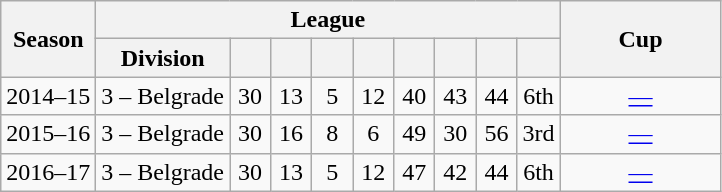<table class="wikitable sortable" style="text-align:center">
<tr>
<th rowspan="2">Season</th>
<th colspan="9">League</th>
<th rowspan="2" width="100">Cup</th>
</tr>
<tr>
<th>Division</th>
<th width="20"></th>
<th width="20"></th>
<th width="20"></th>
<th width="20"></th>
<th width="20"></th>
<th width="20"></th>
<th width="20"></th>
<th width="20"></th>
</tr>
<tr>
<td>2014–15</td>
<td>3 – Belgrade</td>
<td>30</td>
<td>13</td>
<td>5</td>
<td>12</td>
<td>40</td>
<td>43</td>
<td>44</td>
<td>6th</td>
<td><a href='#'>—</a></td>
</tr>
<tr>
<td>2015–16</td>
<td>3 – Belgrade</td>
<td>30</td>
<td>16</td>
<td>8</td>
<td>6</td>
<td>49</td>
<td>30</td>
<td>56</td>
<td>3rd</td>
<td><a href='#'>—</a></td>
</tr>
<tr>
<td>2016–17</td>
<td>3 – Belgrade</td>
<td>30</td>
<td>13</td>
<td>5</td>
<td>12</td>
<td>47</td>
<td>42</td>
<td>44</td>
<td>6th</td>
<td><a href='#'>—</a></td>
</tr>
</table>
